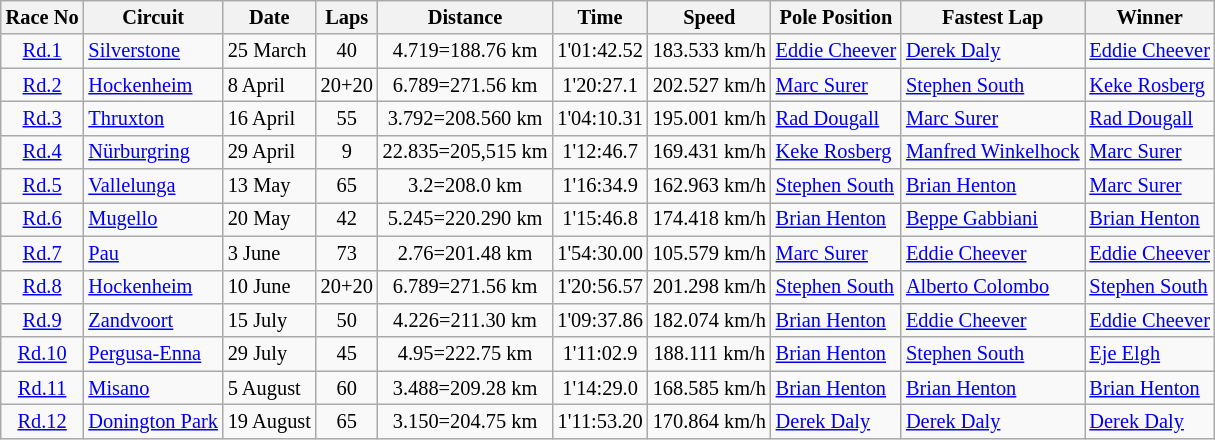<table class="wikitable" style="font-size: 85%; text-align:center">
<tr>
<th>Race No</th>
<th>Circuit</th>
<th>Date</th>
<th>Laps</th>
<th>Distance</th>
<th>Time</th>
<th>Speed</th>
<th>Pole Position</th>
<th>Fastest Lap</th>
<th>Winner</th>
</tr>
<tr>
<td><a href='#'>Rd.1</a></td>
<td align=left> <a href='#'>Silverstone</a></td>
<td align=left>25 March</td>
<td>40</td>
<td>4.719=188.76 km</td>
<td>1'01:42.52</td>
<td>183.533 km/h</td>
<td align=left> <a href='#'>Eddie Cheever</a></td>
<td align=left> <a href='#'>Derek Daly</a></td>
<td align=left> <a href='#'>Eddie Cheever</a></td>
</tr>
<tr>
<td><a href='#'>Rd.2</a></td>
<td align=left> <a href='#'>Hockenheim</a></td>
<td align=left>8 April</td>
<td>20+20</td>
<td>6.789=271.56 km</td>
<td>1'20:27.1</td>
<td>202.527 km/h</td>
<td align=left> <a href='#'>Marc Surer</a></td>
<td align=left> <a href='#'>Stephen South</a></td>
<td align=left> <a href='#'>Keke Rosberg</a></td>
</tr>
<tr>
<td><a href='#'>Rd.3</a></td>
<td align=left> <a href='#'>Thruxton</a></td>
<td align=left>16 April</td>
<td>55</td>
<td>3.792=208.560 km</td>
<td>1'04:10.31</td>
<td>195.001 km/h</td>
<td align=left> <a href='#'>Rad Dougall</a></td>
<td align=left> <a href='#'>Marc Surer</a></td>
<td align=left> <a href='#'>Rad Dougall</a></td>
</tr>
<tr>
<td><a href='#'>Rd.4</a></td>
<td align=left> <a href='#'>Nürburgring</a></td>
<td align=left>29 April</td>
<td>9</td>
<td>22.835=205,515 km</td>
<td>1'12:46.7</td>
<td>169.431 km/h</td>
<td align=left> <a href='#'>Keke Rosberg</a></td>
<td align=left> <a href='#'>Manfred Winkelhock</a></td>
<td align=left> <a href='#'>Marc Surer</a></td>
</tr>
<tr>
<td><a href='#'>Rd.5</a></td>
<td align=left> <a href='#'>Vallelunga</a></td>
<td align=left>13 May</td>
<td>65</td>
<td>3.2=208.0 km</td>
<td>1'16:34.9</td>
<td>162.963 km/h</td>
<td align=left> <a href='#'>Stephen South</a></td>
<td align=left> <a href='#'>Brian Henton</a></td>
<td align=left> <a href='#'>Marc Surer</a></td>
</tr>
<tr>
<td><a href='#'>Rd.6</a></td>
<td align=left> <a href='#'>Mugello</a></td>
<td align=left>20 May</td>
<td>42</td>
<td>5.245=220.290 km</td>
<td>1'15:46.8</td>
<td>174.418 km/h</td>
<td align=left> <a href='#'>Brian Henton</a></td>
<td align=left> <a href='#'>Beppe Gabbiani</a></td>
<td align=left> <a href='#'>Brian Henton</a></td>
</tr>
<tr>
<td><a href='#'>Rd.7</a></td>
<td align=left> <a href='#'>Pau</a></td>
<td align=left>3 June</td>
<td>73</td>
<td>2.76=201.48 km</td>
<td>1'54:30.00</td>
<td>105.579 km/h</td>
<td align=left> <a href='#'>Marc Surer</a></td>
<td align=left> <a href='#'>Eddie Cheever</a></td>
<td align=left> <a href='#'>Eddie Cheever</a></td>
</tr>
<tr>
<td><a href='#'>Rd.8</a></td>
<td align=left> <a href='#'>Hockenheim</a></td>
<td align=left>10 June</td>
<td>20+20</td>
<td>6.789=271.56 km</td>
<td>1'20:56.57</td>
<td>201.298 km/h</td>
<td align=left> <a href='#'>Stephen South</a></td>
<td align=left> <a href='#'>Alberto Colombo</a></td>
<td align=left> <a href='#'>Stephen South</a></td>
</tr>
<tr>
<td><a href='#'>Rd.9</a></td>
<td align=left> <a href='#'>Zandvoort</a></td>
<td align=left>15 July</td>
<td>50</td>
<td>4.226=211.30 km</td>
<td>1'09:37.86</td>
<td>182.074 km/h</td>
<td align=left> <a href='#'>Brian Henton</a></td>
<td align=left> <a href='#'>Eddie Cheever</a></td>
<td align=left> <a href='#'>Eddie Cheever</a></td>
</tr>
<tr>
<td><a href='#'>Rd.10</a></td>
<td align=left> <a href='#'>Pergusa-Enna</a></td>
<td align=left>29 July</td>
<td>45</td>
<td>4.95=222.75 km</td>
<td>1'11:02.9</td>
<td>188.111 km/h</td>
<td align=left> <a href='#'>Brian Henton</a></td>
<td align=left> <a href='#'>Stephen South</a></td>
<td align=left> <a href='#'>Eje Elgh</a></td>
</tr>
<tr>
<td><a href='#'>Rd.11</a></td>
<td align=left> <a href='#'>Misano</a></td>
<td align=left>5 August</td>
<td>60</td>
<td>3.488=209.28 km</td>
<td>1'14:29.0</td>
<td>168.585 km/h</td>
<td align=left> <a href='#'>Brian Henton</a></td>
<td align=left> <a href='#'>Brian Henton</a></td>
<td align=left> <a href='#'>Brian Henton</a></td>
</tr>
<tr>
<td><a href='#'>Rd.12</a></td>
<td align=left> <a href='#'>Donington Park</a></td>
<td align=left>19 August</td>
<td>65</td>
<td>3.150=204.75 km</td>
<td>1'11:53.20</td>
<td>170.864 km/h</td>
<td align=left> <a href='#'>Derek Daly</a></td>
<td align=left> <a href='#'>Derek Daly</a></td>
<td align=left> <a href='#'>Derek Daly</a></td>
</tr>
</table>
